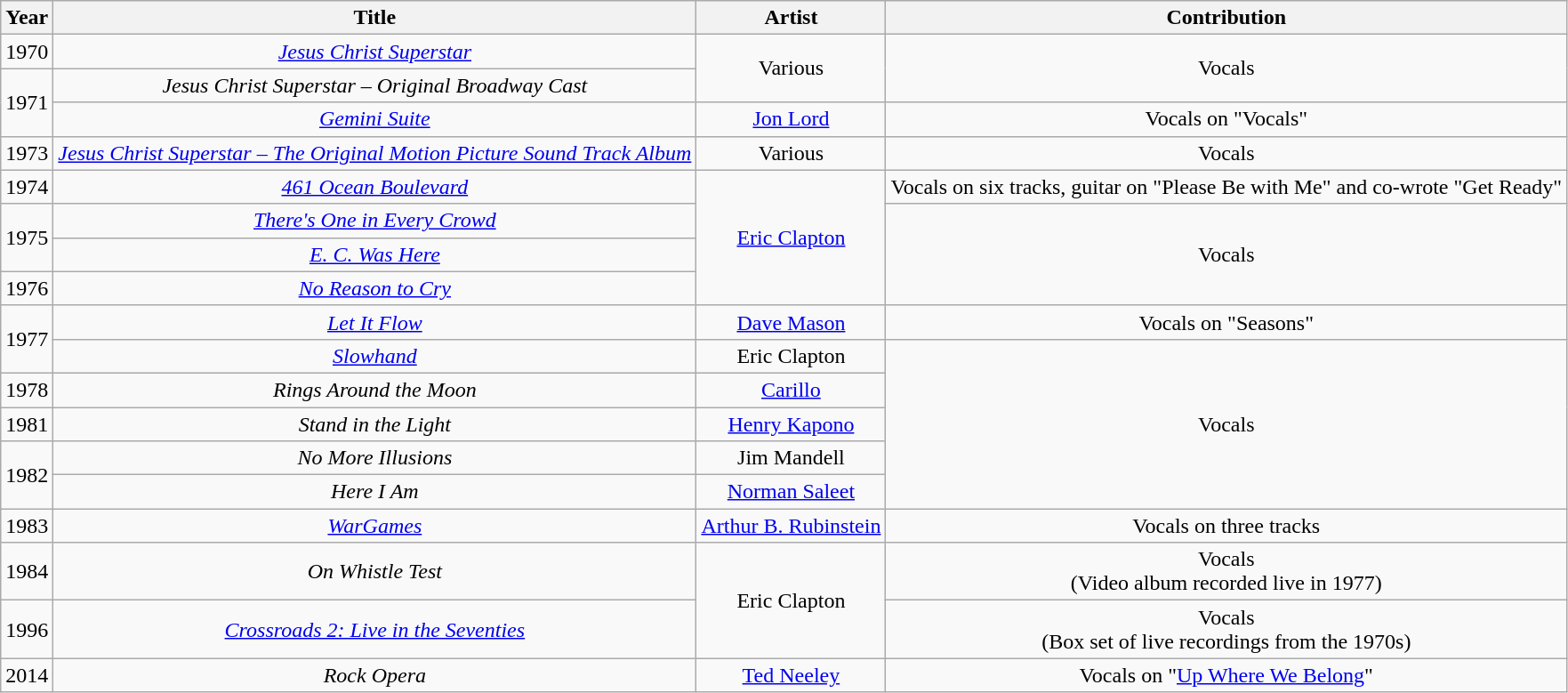<table class="wikitable" style="text-align:center">
<tr>
<th>Year</th>
<th>Title</th>
<th>Artist</th>
<th>Contribution</th>
</tr>
<tr>
<td>1970</td>
<td><em><a href='#'>Jesus Christ Superstar</a></em></td>
<td rowspan="2">Various</td>
<td rowspan="2">Vocals</td>
</tr>
<tr>
<td rowspan="2">1971</td>
<td><em>Jesus Christ Superstar – Original Broadway Cast</em></td>
</tr>
<tr>
<td><em><a href='#'>Gemini Suite</a></em></td>
<td><a href='#'>Jon Lord</a></td>
<td>Vocals on "Vocals"</td>
</tr>
<tr>
<td>1973</td>
<td><em><a href='#'>Jesus Christ Superstar – The Original Motion Picture Sound Track Album</a></em></td>
<td>Various</td>
<td>Vocals</td>
</tr>
<tr>
<td>1974</td>
<td><em><a href='#'>461 Ocean Boulevard</a></em></td>
<td rowspan="4"><a href='#'>Eric Clapton</a></td>
<td>Vocals on six tracks, guitar on "Please Be with Me" and co-wrote "Get Ready"</td>
</tr>
<tr>
<td rowspan="2">1975</td>
<td><em><a href='#'>There's One in Every Crowd</a></em></td>
<td rowspan="3">Vocals</td>
</tr>
<tr>
<td><em><a href='#'>E. C. Was Here</a></em></td>
</tr>
<tr>
<td>1976</td>
<td><em><a href='#'>No Reason to Cry</a></em></td>
</tr>
<tr>
<td rowspan="2">1977</td>
<td><em><a href='#'>Let It Flow</a></em></td>
<td><a href='#'>Dave Mason</a></td>
<td>Vocals on "Seasons"</td>
</tr>
<tr>
<td><em><a href='#'>Slowhand</a></em></td>
<td>Eric Clapton</td>
<td rowspan="5">Vocals</td>
</tr>
<tr>
<td>1978</td>
<td><em>Rings Around the Moon</em></td>
<td><a href='#'>Carillo</a></td>
</tr>
<tr>
<td>1981</td>
<td><em>Stand in the Light</em></td>
<td><a href='#'>Henry Kapono</a></td>
</tr>
<tr>
<td rowspan="2">1982</td>
<td><em>No More Illusions</em></td>
<td>Jim Mandell</td>
</tr>
<tr>
<td><em>Here I Am</em></td>
<td><a href='#'>Norman Saleet</a></td>
</tr>
<tr>
<td>1983</td>
<td><em><a href='#'>WarGames</a></em></td>
<td><a href='#'>Arthur B. Rubinstein</a></td>
<td>Vocals on three tracks</td>
</tr>
<tr>
<td>1984</td>
<td><em>On Whistle Test</em></td>
<td rowspan="2">Eric Clapton</td>
<td>Vocals<br>(Video album recorded live in 1977)</td>
</tr>
<tr>
<td>1996</td>
<td><em><a href='#'>Crossroads 2: Live in the Seventies</a></em></td>
<td>Vocals<br>(Box set of live recordings from the 1970s)</td>
</tr>
<tr>
<td>2014</td>
<td><em>Rock Opera</em></td>
<td><a href='#'>Ted Neeley</a></td>
<td>Vocals on "<a href='#'>Up Where We Belong</a>"</td>
</tr>
</table>
